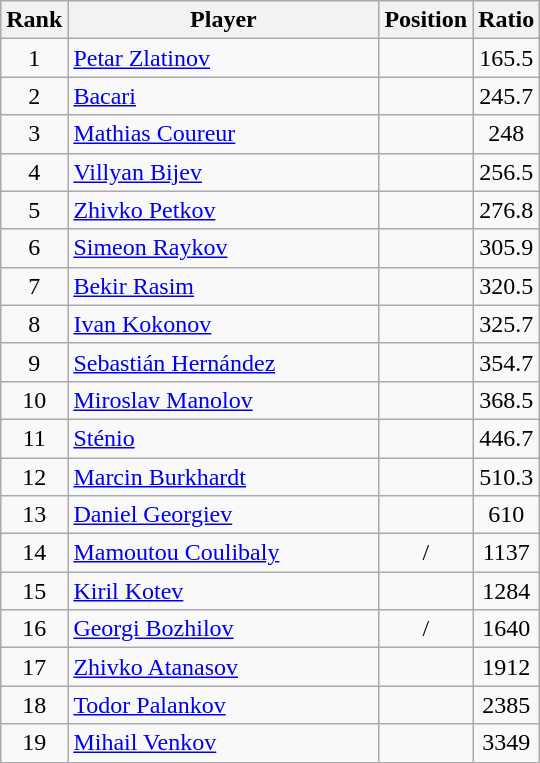<table class="wikitable" style="text-align:center;">
<tr>
<th>Rank</th>
<th style="width:200px;">Player</th>
<th>Position</th>
<th> Ratio</th>
</tr>
<tr>
<td>1</td>
<td align=left> <a href='#'>Petar Zlatinov</a></td>
<td></td>
<td>165.5</td>
</tr>
<tr>
<td>2</td>
<td align=left> <a href='#'>Bacari</a></td>
<td></td>
<td>245.7</td>
</tr>
<tr>
<td>3</td>
<td align=left> <a href='#'>Mathias Coureur</a></td>
<td></td>
<td>248</td>
</tr>
<tr>
<td>4</td>
<td align=left> <a href='#'>Villyan Bijev</a></td>
<td></td>
<td>256.5</td>
</tr>
<tr>
<td>5</td>
<td align=left> <a href='#'>Zhivko Petkov</a></td>
<td></td>
<td>276.8</td>
</tr>
<tr>
<td>6</td>
<td align=left> <a href='#'>Simeon Raykov</a></td>
<td></td>
<td>305.9</td>
</tr>
<tr>
<td>7</td>
<td align=left> <a href='#'>Bekir Rasim</a></td>
<td></td>
<td>320.5</td>
</tr>
<tr>
<td>8</td>
<td align=left> <a href='#'>Ivan Kokonov</a></td>
<td></td>
<td>325.7</td>
</tr>
<tr>
<td>9</td>
<td align=left> <a href='#'>Sebastián Hernández</a></td>
<td></td>
<td>354.7</td>
</tr>
<tr>
<td>10</td>
<td align=left> <a href='#'>Miroslav Manolov</a></td>
<td></td>
<td>368.5</td>
</tr>
<tr>
<td>11</td>
<td align=left> <a href='#'>Sténio</a></td>
<td></td>
<td>446.7</td>
</tr>
<tr>
<td>12</td>
<td align=left> <a href='#'>Marcin Burkhardt</a></td>
<td></td>
<td>510.3</td>
</tr>
<tr>
<td>13</td>
<td align=left> <a href='#'>Daniel Georgiev</a></td>
<td></td>
<td>610</td>
</tr>
<tr>
<td>14</td>
<td align=left> <a href='#'>Mamoutou Coulibaly</a></td>
<td> / </td>
<td>1137</td>
</tr>
<tr>
<td>15</td>
<td align=left> <a href='#'>Kiril Kotev</a></td>
<td></td>
<td>1284</td>
</tr>
<tr>
<td>16</td>
<td align=left> <a href='#'>Georgi Bozhilov</a></td>
<td> / </td>
<td>1640</td>
</tr>
<tr>
<td>17</td>
<td align=left> <a href='#'>Zhivko Atanasov</a></td>
<td></td>
<td>1912</td>
</tr>
<tr>
<td>18</td>
<td align=left> <a href='#'>Todor Palankov</a></td>
<td></td>
<td>2385</td>
</tr>
<tr>
<td>19</td>
<td align=left> <a href='#'>Mihail Venkov</a></td>
<td></td>
<td>3349</td>
</tr>
<tr>
</tr>
</table>
